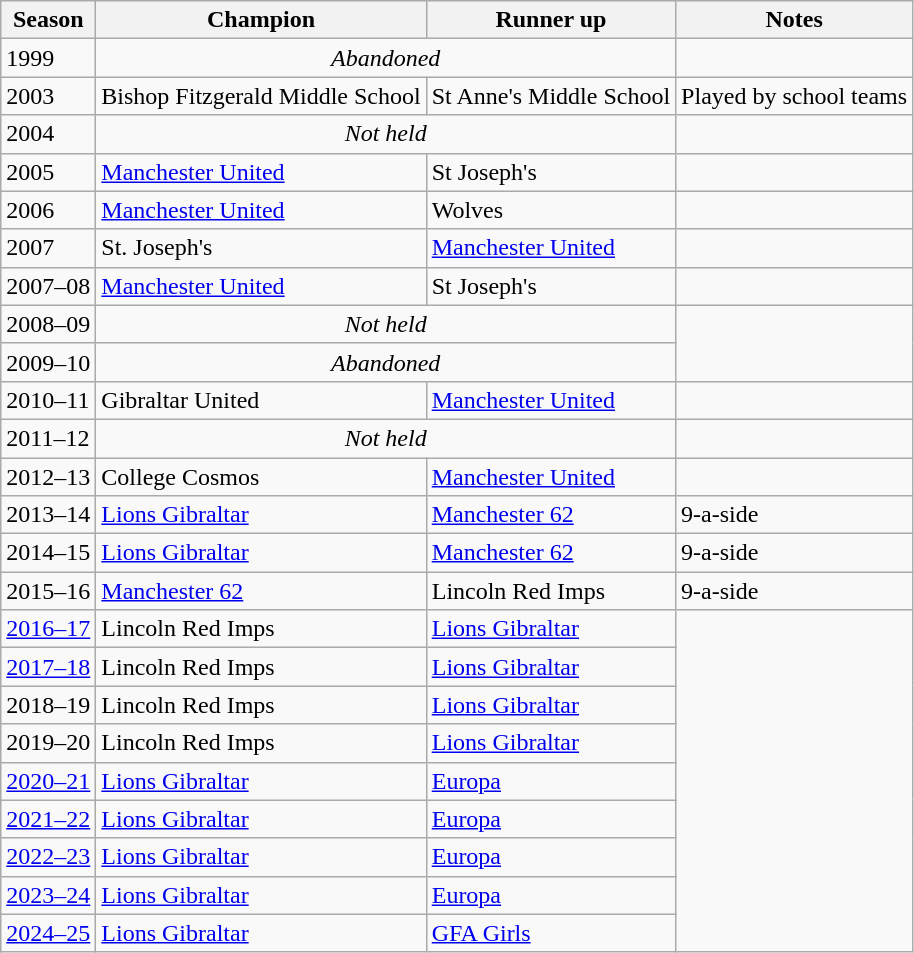<table class="wikitable sortable">
<tr>
<th>Season</th>
<th>Champion</th>
<th>Runner up</th>
<th>Notes</th>
</tr>
<tr>
<td>1999</td>
<td colspan=2 align=center><em>Abandoned</em></td>
</tr>
<tr>
<td>2003</td>
<td>Bishop Fitzgerald Middle School</td>
<td>St Anne's Middle School</td>
<td>Played by school teams</td>
</tr>
<tr>
<td>2004</td>
<td colspan=2 align=center><em>Not held</em></td>
</tr>
<tr>
<td>2005</td>
<td><a href='#'>Manchester United</a></td>
<td>St Joseph's</td>
<td></td>
</tr>
<tr>
<td>2006</td>
<td><a href='#'>Manchester United</a></td>
<td>Wolves</td>
<td></td>
</tr>
<tr>
<td>2007</td>
<td>St. Joseph's</td>
<td><a href='#'>Manchester United</a></td>
<td></td>
</tr>
<tr>
<td>2007–08</td>
<td><a href='#'>Manchester United</a></td>
<td>St Joseph's</td>
<td></td>
</tr>
<tr>
<td>2008–09</td>
<td colspan=2 align=center><em>Not held</em></td>
</tr>
<tr>
<td>2009–10</td>
<td colspan=2 align=center><em>Abandoned</em></td>
</tr>
<tr>
<td>2010–11</td>
<td>Gibraltar United</td>
<td><a href='#'>Manchester United</a></td>
<td></td>
</tr>
<tr>
<td>2011–12</td>
<td colspan=2 align=center><em>Not held</em></td>
</tr>
<tr>
<td>2012–13</td>
<td>College Cosmos</td>
<td><a href='#'>Manchester United</a></td>
<td></td>
</tr>
<tr>
<td>2013–14</td>
<td><a href='#'>Lions Gibraltar</a></td>
<td><a href='#'>Manchester 62</a></td>
<td>9-a-side</td>
</tr>
<tr>
<td>2014–15</td>
<td><a href='#'>Lions Gibraltar</a></td>
<td><a href='#'>Manchester 62</a></td>
<td>9-a-side</td>
</tr>
<tr>
<td>2015–16</td>
<td><a href='#'>Manchester 62</a></td>
<td>Lincoln Red Imps</td>
<td>9-a-side</td>
</tr>
<tr>
<td><a href='#'>2016–17</a></td>
<td>Lincoln Red Imps</td>
<td><a href='#'>Lions Gibraltar</a></td>
</tr>
<tr>
<td><a href='#'>2017–18</a></td>
<td>Lincoln Red Imps</td>
<td><a href='#'>Lions Gibraltar</a></td>
</tr>
<tr>
<td>2018–19</td>
<td>Lincoln Red Imps</td>
<td><a href='#'>Lions Gibraltar</a></td>
</tr>
<tr>
<td>2019–20</td>
<td>Lincoln Red Imps</td>
<td><a href='#'>Lions Gibraltar</a></td>
</tr>
<tr>
<td><a href='#'>2020–21</a></td>
<td><a href='#'>Lions Gibraltar</a></td>
<td><a href='#'>Europa</a></td>
</tr>
<tr>
<td><a href='#'>2021–22</a></td>
<td><a href='#'>Lions Gibraltar</a></td>
<td><a href='#'>Europa</a></td>
</tr>
<tr>
<td><a href='#'>2022–23</a></td>
<td><a href='#'>Lions Gibraltar</a></td>
<td><a href='#'>Europa</a></td>
</tr>
<tr>
<td><a href='#'>2023–24</a></td>
<td><a href='#'>Lions Gibraltar</a></td>
<td><a href='#'>Europa</a></td>
</tr>
<tr>
<td><a href='#'>2024–25</a></td>
<td><a href='#'>Lions Gibraltar</a></td>
<td><a href='#'>GFA Girls</a></td>
</tr>
</table>
